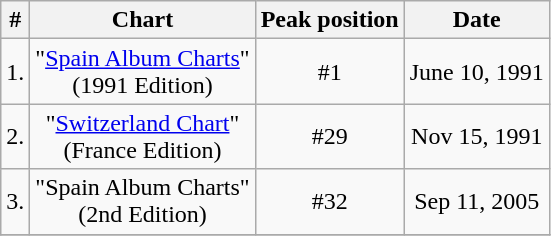<table class="wikitable">
<tr>
<th>#</th>
<th>Chart</th>
<th>Peak position</th>
<th>Date</th>
</tr>
<tr>
<td>1.</td>
<td align="center">"<a href='#'>Spain Album Charts</a>"<br>(1991 Edition)</td>
<td align="center">#1</td>
<td align="center">June 10, 1991</td>
</tr>
<tr>
<td>2.</td>
<td align="center">"<a href='#'>Switzerland Chart</a>"<br>(France Edition)</td>
<td align="center">#29</td>
<td align="center">Nov 15, 1991</td>
</tr>
<tr>
<td>3.</td>
<td align="center">"Spain Album Charts"<br>(2nd Edition)</td>
<td align="center">#32</td>
<td align="center">Sep 11, 2005</td>
</tr>
<tr>
</tr>
</table>
